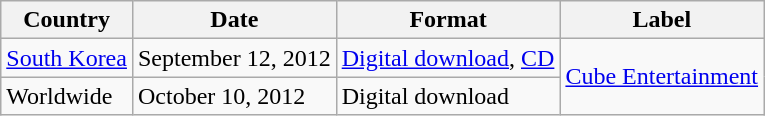<table class="wikitable">
<tr>
<th>Country</th>
<th>Date</th>
<th>Format</th>
<th>Label</th>
</tr>
<tr>
<td rowspan="1"><a href='#'>South Korea</a></td>
<td>September 12, 2012</td>
<td><a href='#'>Digital download</a>, <a href='#'>CD</a></td>
<td rowspan="2"><a href='#'>Cube Entertainment</a></td>
</tr>
<tr>
<td rowspan="1">Worldwide</td>
<td>October 10, 2012</td>
<td>Digital download</td>
</tr>
</table>
